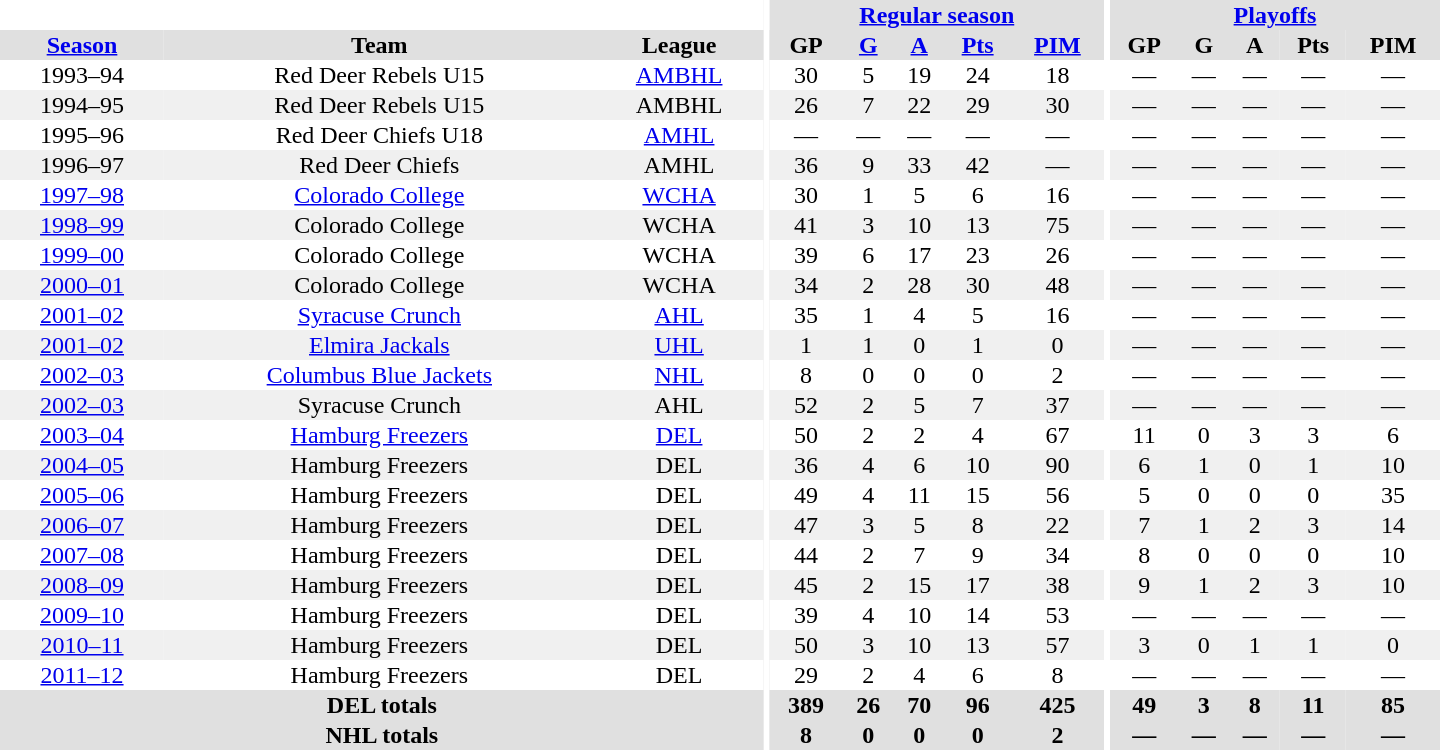<table border="0" cellpadding="1" cellspacing="0" style="text-align:center; width:60em">
<tr bgcolor="#e0e0e0">
<th colspan="3" bgcolor="#ffffff"></th>
<th rowspan="100" bgcolor="#ffffff"></th>
<th colspan="5"><a href='#'>Regular season</a></th>
<th rowspan="100" bgcolor="#ffffff"></th>
<th colspan="5"><a href='#'>Playoffs</a></th>
</tr>
<tr bgcolor="#e0e0e0">
<th><a href='#'>Season</a></th>
<th>Team</th>
<th>League</th>
<th>GP</th>
<th><a href='#'>G</a></th>
<th><a href='#'>A</a></th>
<th><a href='#'>Pts</a></th>
<th><a href='#'>PIM</a></th>
<th>GP</th>
<th>G</th>
<th>A</th>
<th>Pts</th>
<th>PIM</th>
</tr>
<tr>
<td>1993–94</td>
<td>Red Deer Rebels U15</td>
<td><a href='#'>AMBHL</a></td>
<td>30</td>
<td>5</td>
<td>19</td>
<td>24</td>
<td>18</td>
<td>—</td>
<td>—</td>
<td>—</td>
<td>—</td>
<td>—</td>
</tr>
<tr bgcolor="#f0f0f0">
<td>1994–95</td>
<td>Red Deer Rebels U15</td>
<td>AMBHL</td>
<td>26</td>
<td>7</td>
<td>22</td>
<td>29</td>
<td>30</td>
<td>—</td>
<td>—</td>
<td>—</td>
<td>—</td>
<td>—</td>
</tr>
<tr>
<td>1995–96</td>
<td>Red Deer Chiefs U18</td>
<td><a href='#'>AMHL</a></td>
<td>—</td>
<td>—</td>
<td>—</td>
<td>—</td>
<td>—</td>
<td>—</td>
<td>—</td>
<td>—</td>
<td>—</td>
<td>—</td>
</tr>
<tr bgcolor="#f0f0f0">
<td>1996–97</td>
<td>Red Deer Chiefs</td>
<td>AMHL</td>
<td>36</td>
<td>9</td>
<td>33</td>
<td>42</td>
<td>—</td>
<td>—</td>
<td>—</td>
<td>—</td>
<td>—</td>
<td>—</td>
</tr>
<tr>
<td><a href='#'>1997–98</a></td>
<td><a href='#'>Colorado College</a></td>
<td><a href='#'>WCHA</a></td>
<td>30</td>
<td>1</td>
<td>5</td>
<td>6</td>
<td>16</td>
<td>—</td>
<td>—</td>
<td>—</td>
<td>—</td>
<td>—</td>
</tr>
<tr bgcolor="#f0f0f0">
<td><a href='#'>1998–99</a></td>
<td>Colorado College</td>
<td>WCHA</td>
<td>41</td>
<td>3</td>
<td>10</td>
<td>13</td>
<td>75</td>
<td>—</td>
<td>—</td>
<td>—</td>
<td>—</td>
<td>—</td>
</tr>
<tr>
<td><a href='#'>1999–00</a></td>
<td>Colorado College</td>
<td>WCHA</td>
<td>39</td>
<td>6</td>
<td>17</td>
<td>23</td>
<td>26</td>
<td>—</td>
<td>—</td>
<td>—</td>
<td>—</td>
<td>—</td>
</tr>
<tr bgcolor="#f0f0f0">
<td><a href='#'>2000–01</a></td>
<td>Colorado College</td>
<td>WCHA</td>
<td>34</td>
<td>2</td>
<td>28</td>
<td>30</td>
<td>48</td>
<td>—</td>
<td>—</td>
<td>—</td>
<td>—</td>
<td>—</td>
</tr>
<tr>
<td><a href='#'>2001–02</a></td>
<td><a href='#'>Syracuse Crunch</a></td>
<td><a href='#'>AHL</a></td>
<td>35</td>
<td>1</td>
<td>4</td>
<td>5</td>
<td>16</td>
<td>—</td>
<td>—</td>
<td>—</td>
<td>—</td>
<td>—</td>
</tr>
<tr bgcolor="#f0f0f0">
<td><a href='#'>2001–02</a></td>
<td><a href='#'>Elmira Jackals</a></td>
<td><a href='#'>UHL</a></td>
<td>1</td>
<td>1</td>
<td>0</td>
<td>1</td>
<td>0</td>
<td>—</td>
<td>—</td>
<td>—</td>
<td>—</td>
<td>—</td>
</tr>
<tr>
<td><a href='#'>2002–03</a></td>
<td><a href='#'>Columbus Blue Jackets</a></td>
<td><a href='#'>NHL</a></td>
<td>8</td>
<td>0</td>
<td>0</td>
<td>0</td>
<td>2</td>
<td>—</td>
<td>—</td>
<td>—</td>
<td>—</td>
<td>—</td>
</tr>
<tr bgcolor="#f0f0f0">
<td><a href='#'>2002–03</a></td>
<td>Syracuse Crunch</td>
<td>AHL</td>
<td>52</td>
<td>2</td>
<td>5</td>
<td>7</td>
<td>37</td>
<td>—</td>
<td>—</td>
<td>—</td>
<td>—</td>
<td>—</td>
</tr>
<tr>
<td><a href='#'>2003–04</a></td>
<td><a href='#'>Hamburg Freezers</a></td>
<td><a href='#'>DEL</a></td>
<td>50</td>
<td>2</td>
<td>2</td>
<td>4</td>
<td>67</td>
<td>11</td>
<td>0</td>
<td>3</td>
<td>3</td>
<td>6</td>
</tr>
<tr bgcolor="#f0f0f0">
<td><a href='#'>2004–05</a></td>
<td>Hamburg Freezers</td>
<td>DEL</td>
<td>36</td>
<td>4</td>
<td>6</td>
<td>10</td>
<td>90</td>
<td>6</td>
<td>1</td>
<td>0</td>
<td>1</td>
<td>10</td>
</tr>
<tr>
<td><a href='#'>2005–06</a></td>
<td>Hamburg Freezers</td>
<td>DEL</td>
<td>49</td>
<td>4</td>
<td>11</td>
<td>15</td>
<td>56</td>
<td>5</td>
<td>0</td>
<td>0</td>
<td>0</td>
<td>35</td>
</tr>
<tr bgcolor="#f0f0f0">
<td><a href='#'>2006–07</a></td>
<td>Hamburg Freezers</td>
<td>DEL</td>
<td>47</td>
<td>3</td>
<td>5</td>
<td>8</td>
<td>22</td>
<td>7</td>
<td>1</td>
<td>2</td>
<td>3</td>
<td>14</td>
</tr>
<tr>
<td><a href='#'>2007–08</a></td>
<td>Hamburg Freezers</td>
<td>DEL</td>
<td>44</td>
<td>2</td>
<td>7</td>
<td>9</td>
<td>34</td>
<td>8</td>
<td>0</td>
<td>0</td>
<td>0</td>
<td>10</td>
</tr>
<tr bgcolor="#f0f0f0">
<td><a href='#'>2008–09</a></td>
<td>Hamburg Freezers</td>
<td>DEL</td>
<td>45</td>
<td>2</td>
<td>15</td>
<td>17</td>
<td>38</td>
<td>9</td>
<td>1</td>
<td>2</td>
<td>3</td>
<td>10</td>
</tr>
<tr>
<td><a href='#'>2009–10</a></td>
<td>Hamburg Freezers</td>
<td>DEL</td>
<td>39</td>
<td>4</td>
<td>10</td>
<td>14</td>
<td>53</td>
<td>—</td>
<td>—</td>
<td>—</td>
<td>—</td>
<td>—</td>
</tr>
<tr bgcolor="#f0f0f0">
<td><a href='#'>2010–11</a></td>
<td>Hamburg Freezers</td>
<td>DEL</td>
<td>50</td>
<td>3</td>
<td>10</td>
<td>13</td>
<td>57</td>
<td>3</td>
<td>0</td>
<td>1</td>
<td>1</td>
<td>0</td>
</tr>
<tr>
<td><a href='#'>2011–12</a></td>
<td>Hamburg Freezers</td>
<td>DEL</td>
<td>29</td>
<td>2</td>
<td>4</td>
<td>6</td>
<td>8</td>
<td>—</td>
<td>—</td>
<td>—</td>
<td>—</td>
<td>—</td>
</tr>
<tr bgcolor="#e0e0e0">
<th colspan="3">DEL totals</th>
<th>389</th>
<th>26</th>
<th>70</th>
<th>96</th>
<th>425</th>
<th>49</th>
<th>3</th>
<th>8</th>
<th>11</th>
<th>85</th>
</tr>
<tr bgcolor="#e0e0e0">
<th colspan="3">NHL totals</th>
<th>8</th>
<th>0</th>
<th>0</th>
<th>0</th>
<th>2</th>
<th>—</th>
<th>—</th>
<th>—</th>
<th>—</th>
<th>—</th>
</tr>
</table>
